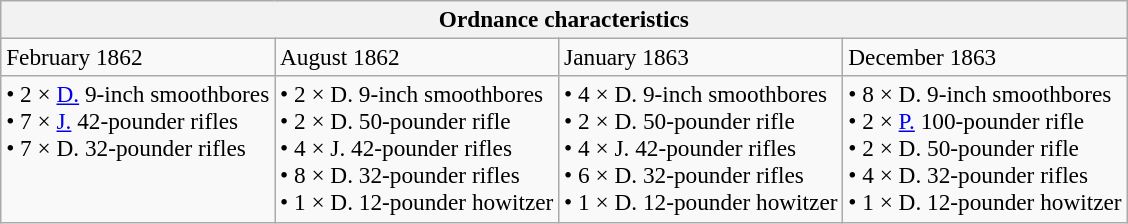<table class="wikitable" style="font-size:97%;">
<tr>
<th colspan="4">Ordnance characteristics</th>
</tr>
<tr>
<td>February 1862</td>
<td>August 1862</td>
<td>January 1863</td>
<td>December 1863</td>
</tr>
<tr>
<td valign=top>• 2 × <a href='#'>D.</a> 9-inch smoothbores<br>• 7 × <a href='#'>J.</a> 42-pounder rifles<br>• 7 × D. 32-pounder rifles</td>
<td valign=top>• 2 × D. 9-inch smoothbores<br>• 2 × D. 50-pounder rifle<br>• 4 × J. 42-pounder rifles<br>• 8 × D. 32-pounder rifles<br>• 1 × D. 12-pounder howitzer</td>
<td valign=top>• 4 × D. 9-inch smoothbores<br>• 2 × D. 50-pounder rifle<br>• 4 × J. 42-pounder rifles<br>• 6 × D. 32-pounder rifles<br>• 1 × D. 12-pounder howitzer</td>
<td valign=top>• 8 × D. 9-inch smoothbores<br>• 2 × <a href='#'>P.</a> 100-pounder rifle<br>• 2 × D. 50-pounder rifle<br>• 4 × D. 32-pounder rifles<br>• 1 × D. 12-pounder howitzer</td>
</tr>
</table>
